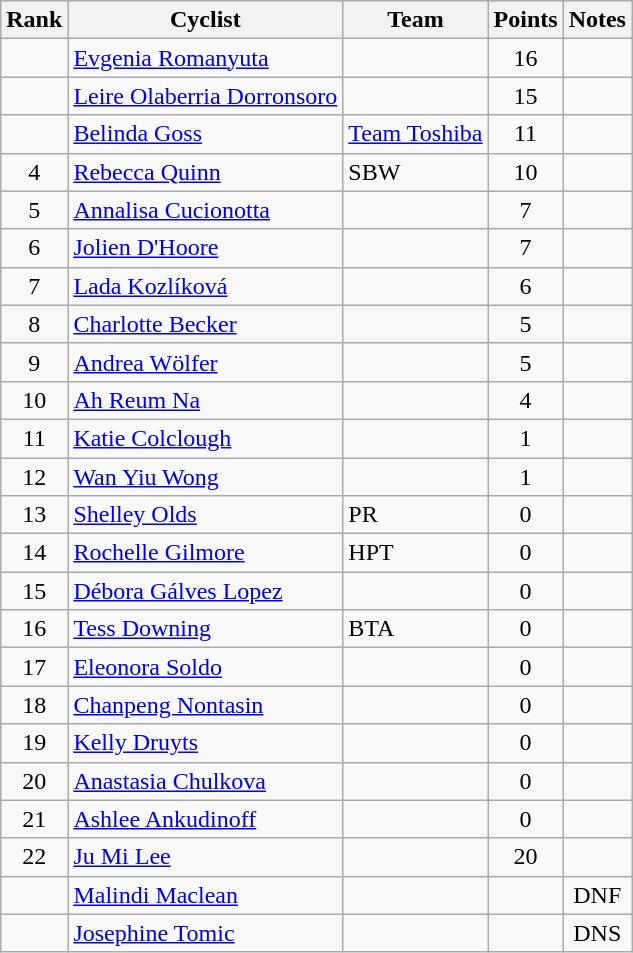<table class="wikitable sortable" style="text-align:center;">
<tr>
<th>Rank</th>
<th class="unsortable">Cyclist</th>
<th>Team</th>
<th class="unsortable">Points</th>
<th>Notes</th>
</tr>
<tr>
<td align=center></td>
<td align=left><a href='#'>Evgenia Romanyuta</a></td>
<td align=left></td>
<td>16</td>
<td></td>
</tr>
<tr>
<td align=center></td>
<td align=left><a href='#'>Leire Olaberria Dorronsoro</a></td>
<td align=left></td>
<td>15</td>
<td></td>
</tr>
<tr>
<td align=center></td>
<td align=left><a href='#'>Belinda Goss</a></td>
<td align=left><a href='#'>Team Toshiba</a></td>
<td>11</td>
<td></td>
</tr>
<tr>
<td align=center>4</td>
<td align=left><a href='#'>Rebecca Quinn</a></td>
<td align=left>SBW</td>
<td>10</td>
<td></td>
</tr>
<tr>
<td align=center>5</td>
<td align=left><a href='#'>Annalisa Cucionotta</a></td>
<td align=left></td>
<td>7</td>
<td></td>
</tr>
<tr>
<td align=center>6</td>
<td align=left><a href='#'>Jolien D'Hoore</a></td>
<td align=left></td>
<td>7</td>
<td></td>
</tr>
<tr>
<td align=center>7</td>
<td align=left><a href='#'>Lada Kozlíková</a></td>
<td align=left></td>
<td>6</td>
<td></td>
</tr>
<tr>
<td align=center>8</td>
<td align=left><a href='#'>Charlotte Becker</a></td>
<td align=left></td>
<td>5</td>
<td></td>
</tr>
<tr>
<td align=center>9</td>
<td align=left><a href='#'>Andrea Wölfer</a></td>
<td align=left></td>
<td>5</td>
<td></td>
</tr>
<tr>
<td align=center>10</td>
<td align=left><a href='#'>Ah Reum Na</a></td>
<td align=left></td>
<td>4</td>
<td></td>
</tr>
<tr>
<td align=center>11</td>
<td align=left><a href='#'>Katie Colclough</a></td>
<td align=left></td>
<td>1</td>
<td></td>
</tr>
<tr>
<td align=center>12</td>
<td align=left><a href='#'>Wan Yiu Wong</a></td>
<td align=left></td>
<td>1</td>
<td></td>
</tr>
<tr>
<td align=center>13</td>
<td align=left><a href='#'>Shelley Olds</a></td>
<td align=left>PR</td>
<td>0</td>
<td></td>
</tr>
<tr>
<td align=center>14</td>
<td align=left><a href='#'>Rochelle Gilmore</a></td>
<td align=left>HPT</td>
<td>0</td>
<td></td>
</tr>
<tr>
<td align=center>15</td>
<td align=left><a href='#'>Débora Gálves Lopez</a></td>
<td align=left></td>
<td>0</td>
<td></td>
</tr>
<tr>
<td align=center>16</td>
<td align=left><a href='#'>Tess Downing</a></td>
<td align=left>BTA</td>
<td>0</td>
<td></td>
</tr>
<tr>
<td align=center>17</td>
<td align=left><a href='#'>Eleonora Soldo</a></td>
<td align=left></td>
<td>0</td>
<td></td>
</tr>
<tr>
<td align=center>18</td>
<td align=left><a href='#'>Chanpeng Nontasin</a></td>
<td align=left></td>
<td>0</td>
<td></td>
</tr>
<tr>
<td align=center>19</td>
<td align=left><a href='#'>Kelly Druyts</a></td>
<td align=left></td>
<td>0</td>
<td></td>
</tr>
<tr>
<td align=center>20</td>
<td align=left><a href='#'>Anastasia Chulkova</a></td>
<td align=left></td>
<td>0</td>
<td></td>
</tr>
<tr>
<td align=center>21</td>
<td align=left><a href='#'>Ashlee Ankudinoff</a></td>
<td align=left></td>
<td>0</td>
<td></td>
</tr>
<tr>
<td align=center>22</td>
<td align=left><a href='#'>Ju Mi Lee</a></td>
<td align=left></td>
<td>20</td>
<td></td>
</tr>
<tr>
<td align=center></td>
<td align=left><a href='#'>Malindi Maclean</a></td>
<td align=left></td>
<td></td>
<td>DNF</td>
</tr>
<tr>
<td align=center></td>
<td align=left><a href='#'>Josephine Tomic</a></td>
<td align=left></td>
<td></td>
<td>DNS</td>
</tr>
</table>
